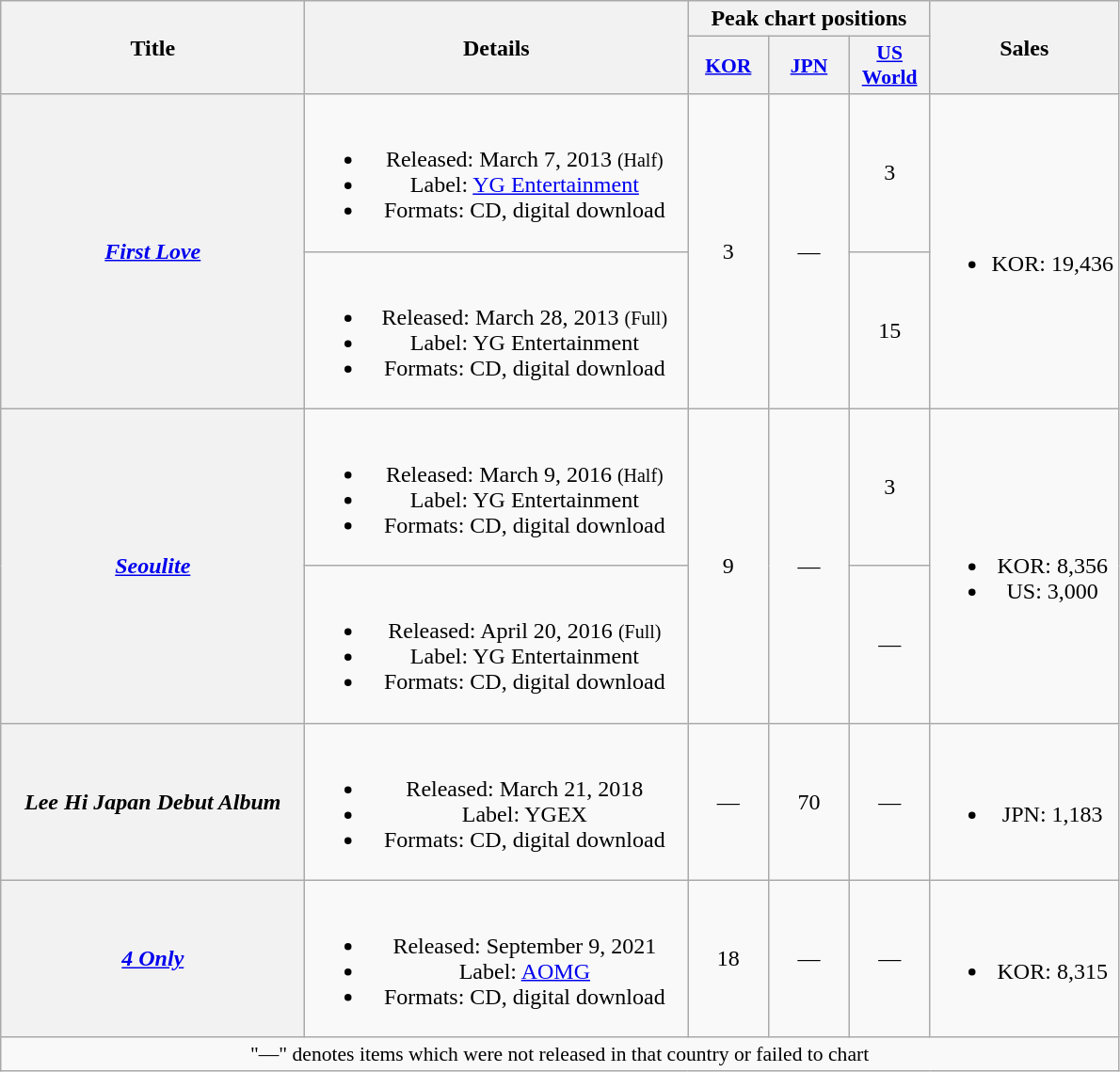<table class="wikitable plainrowheaders" style="text-align:center;">
<tr>
<th scope="col" rowspan="2" style="width:13em;">Title</th>
<th scope="col" rowspan="2" style="width:16.5em;">Details</th>
<th scope="col" colspan="3">Peak chart positions</th>
<th scope="col" rowspan="2">Sales</th>
</tr>
<tr>
<th scope="col" style="width:3.5em;font-size:90%;"><a href='#'>KOR</a><br></th>
<th scope="col" style="width:3.5em;font-size:90%;"><a href='#'>JPN</a><br></th>
<th scope="col" style="width:3.5em;font-size:90%;"><a href='#'>US World</a><br></th>
</tr>
<tr>
<th scope="row" rowspan="2"><em><a href='#'>First Love</a></em></th>
<td><br><ul><li>Released: March 7, 2013 <small>(Half)</small></li><li>Label: <a href='#'>YG Entertainment</a></li><li>Formats: CD, digital download</li></ul></td>
<td rowspan="2">3</td>
<td rowspan="2">—</td>
<td>3</td>
<td rowspan="2"><br><ul><li>KOR: 19,436</li></ul></td>
</tr>
<tr>
<td><br><ul><li>Released: March 28, 2013 <small>(Full)</small></li><li>Label: YG Entertainment</li><li>Formats: CD, digital download</li></ul></td>
<td>15</td>
</tr>
<tr>
<th scope="row" rowspan="2"><em><a href='#'>Seoulite</a></em></th>
<td><br><ul><li>Released: March 9, 2016 <small>(Half)</small></li><li>Label: YG Entertainment</li><li>Formats: CD, digital download</li></ul></td>
<td rowspan="2">9</td>
<td rowspan="2">—</td>
<td>3</td>
<td rowspan="2"><br><ul><li>KOR: 8,356</li><li>US: 3,000</li></ul></td>
</tr>
<tr>
<td><br><ul><li>Released: April 20, 2016 <small>(Full)</small></li><li>Label: YG Entertainment</li><li>Formats: CD, digital download</li></ul></td>
<td>—</td>
</tr>
<tr>
<th scope="row"><em>Lee Hi Japan Debut Album</em></th>
<td><br><ul><li>Released: March 21, 2018</li><li>Label: YGEX</li><li>Formats: CD, digital download</li></ul></td>
<td>—</td>
<td>70</td>
<td>—</td>
<td><br><ul><li>JPN: 1,183</li></ul></td>
</tr>
<tr>
<th scope="row"><em><a href='#'>4 Only</a></em></th>
<td><br><ul><li>Released: September 9, 2021</li><li>Label: <a href='#'>AOMG</a></li><li>Formats: CD, digital download</li></ul></td>
<td>18</td>
<td>—</td>
<td>—</td>
<td><br><ul><li>KOR: 8,315</li></ul></td>
</tr>
<tr>
<td colspan="7" style="font-size:90%">"—" denotes items which were not released in that country or failed to chart</td>
</tr>
</table>
